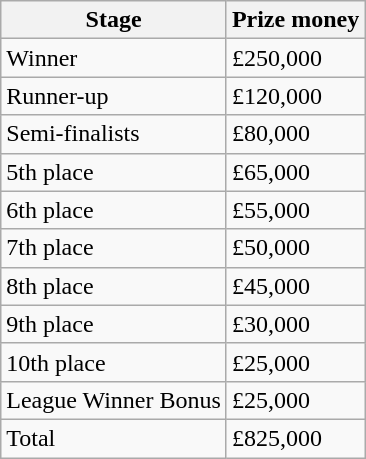<table class="wikitable">
<tr>
<th>Stage</th>
<th>Prize money</th>
</tr>
<tr>
<td>Winner</td>
<td>£250,000</td>
</tr>
<tr>
<td>Runner-up</td>
<td>£120,000</td>
</tr>
<tr>
<td>Semi-finalists</td>
<td>£80,000</td>
</tr>
<tr>
<td>5th place</td>
<td>£65,000</td>
</tr>
<tr>
<td>6th place</td>
<td>£55,000</td>
</tr>
<tr>
<td>7th place</td>
<td>£50,000</td>
</tr>
<tr>
<td>8th place</td>
<td>£45,000</td>
</tr>
<tr>
<td>9th place</td>
<td>£30,000</td>
</tr>
<tr>
<td>10th place</td>
<td>£25,000</td>
</tr>
<tr>
<td>League Winner Bonus</td>
<td>£25,000</td>
</tr>
<tr>
<td>Total</td>
<td>£825,000</td>
</tr>
</table>
